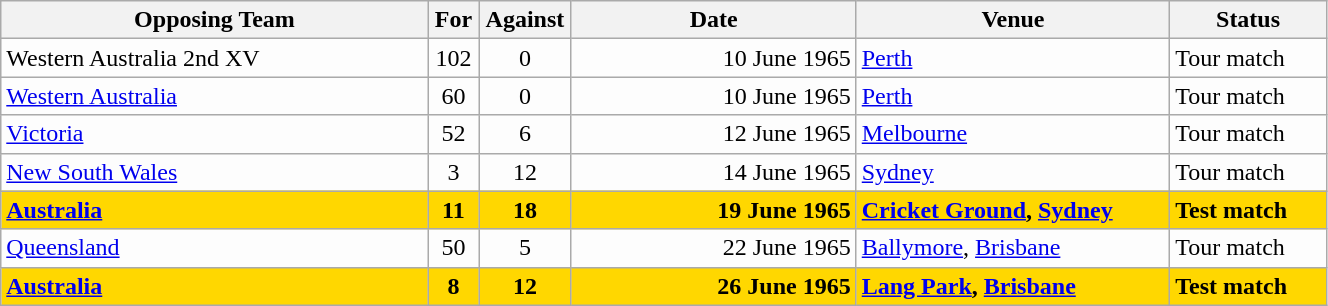<table class = "wikitable" style="width: 70%; border: 1px solid darkgray">
<tr>
<th scope="col" width="30%">Opposing Team</th>
<th scope="col" width="2%">For</th>
<th scope="col" width="3%">Against</th>
<th scope="col" width="20%">Date</th>
<th scope="col" width="22%">Venue</th>
<th scope="col" width="11%">Status</th>
</tr>
<tr bgcolor=#fdfdfd>
<td> Western Australia 2nd XV</td>
<td align=center width=40>102</td>
<td align=center width=40>0</td>
<td width=140 align=right>10 June 1965</td>
<td><a href='#'>Perth</a></td>
<td>Tour match</td>
</tr>
<tr bgcolor=#fdfdfd>
<td> <a href='#'>Western Australia</a></td>
<td align=center width=40>60</td>
<td align=center width=40>0</td>
<td width=140 align=right>10 June 1965</td>
<td><a href='#'>Perth</a></td>
<td>Tour match</td>
</tr>
<tr bgcolor=#fdfdfd>
<td> <a href='#'>Victoria</a></td>
<td align=center width=40>52</td>
<td align=center width=40>6</td>
<td width=140 align=right>12 June 1965</td>
<td><a href='#'>Melbourne</a></td>
<td>Tour match</td>
</tr>
<tr bgcolor=#fdfdfd>
<td> <a href='#'>New South Wales</a></td>
<td align=center width=40>3</td>
<td align=center width=40>12</td>
<td width=140 align=right>14 June 1965</td>
<td><a href='#'>Sydney</a></td>
<td>Tour match</td>
</tr>
<tr bgcolor=gold>
<td> <strong><a href='#'>Australia</a></strong></td>
<td align=center width=40><strong>11</strong></td>
<td align=center width=40><strong>18</strong></td>
<td width=140 align=right><strong>19 June 1965</strong></td>
<td><strong><a href='#'>Cricket Ground</a>, <a href='#'>Sydney</a></strong></td>
<td><strong>Test match</strong></td>
</tr>
<tr bgcolor=#fdfdfd>
<td> <a href='#'>Queensland</a></td>
<td align=center width=40>50</td>
<td align=center width=40>5</td>
<td width=140 align=right>22 June 1965</td>
<td><a href='#'>Ballymore</a>, <a href='#'>Brisbane</a></td>
<td>Tour match</td>
</tr>
<tr bgcolor=gold>
<td> <strong><a href='#'>Australia</a></strong></td>
<td align=center width=40><strong>8</strong></td>
<td align=center width=40><strong>12</strong></td>
<td width=140 align=right><strong>26 June 1965</strong></td>
<td><strong><a href='#'>Lang Park</a>, <a href='#'>Brisbane</a></strong></td>
<td><strong>Test match</strong></td>
</tr>
</table>
